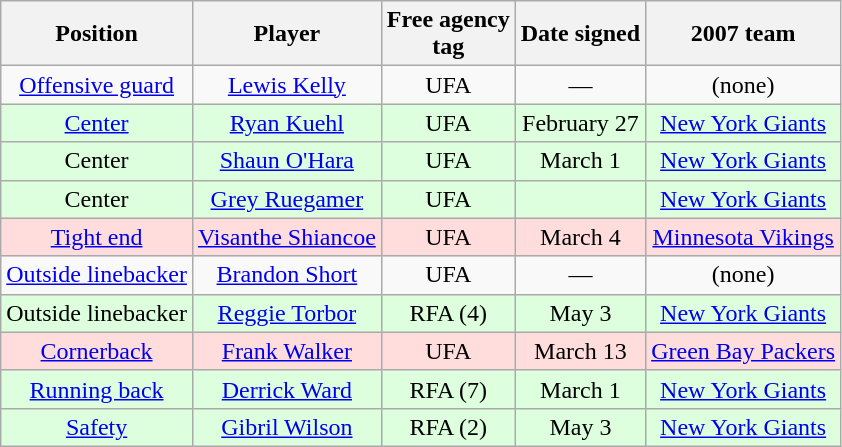<table class="wikitable">
<tr>
<th>Position</th>
<th>Player</th>
<th>Free agency<br>tag</th>
<th>Date signed</th>
<th>2007 team</th>
</tr>
<tr style="background:#ffddoo; text-align:center;">
<td><a href='#'>Offensive guard</a></td>
<td><a href='#'>Lewis Kelly</a></td>
<td>UFA</td>
<td>—</td>
<td>(none)</td>
</tr>
<tr style="background:#dfd; text-align:center;">
<td><a href='#'>Center</a></td>
<td><a href='#'>Ryan Kuehl</a></td>
<td>UFA</td>
<td>February 27</td>
<td><a href='#'>New York Giants</a></td>
</tr>
<tr style="background:#dfd; text-align:center;">
<td>Center</td>
<td><a href='#'>Shaun O'Hara</a></td>
<td>UFA</td>
<td>March 1</td>
<td><a href='#'>New York Giants</a></td>
</tr>
<tr style="background:#dfd; text-align:center;">
<td>Center</td>
<td><a href='#'>Grey Ruegamer</a></td>
<td>UFA</td>
<td></td>
<td><a href='#'>New York Giants</a></td>
</tr>
<tr style="background:#fdd; text-align:center;">
<td><a href='#'>Tight end</a></td>
<td><a href='#'>Visanthe Shiancoe</a></td>
<td>UFA</td>
<td>March 4</td>
<td><a href='#'>Minnesota Vikings</a></td>
</tr>
<tr style="background:#ffddoo; text-align:center;">
<td><a href='#'>Outside linebacker</a></td>
<td><a href='#'>Brandon Short</a></td>
<td>UFA</td>
<td>—</td>
<td>(none)</td>
</tr>
<tr style="background:#dfd; text-align:center;">
<td>Outside linebacker</td>
<td><a href='#'>Reggie Torbor</a></td>
<td>RFA (4)</td>
<td>May 3</td>
<td><a href='#'>New York Giants</a></td>
</tr>
<tr style="background:#fdd; text-align:center;">
<td><a href='#'>Cornerback</a></td>
<td><a href='#'>Frank Walker</a></td>
<td>UFA</td>
<td>March 13</td>
<td><a href='#'>Green Bay Packers</a></td>
</tr>
<tr style="background:#dfd; text-align:center;">
<td><a href='#'>Running back</a></td>
<td><a href='#'>Derrick Ward</a></td>
<td>RFA (7)</td>
<td>March 1</td>
<td><a href='#'>New York Giants</a></td>
</tr>
<tr style="background:#dfd; text-align:center;">
<td><a href='#'>Safety</a></td>
<td><a href='#'>Gibril Wilson</a></td>
<td>RFA (2)</td>
<td>May 3</td>
<td><a href='#'>New York Giants</a></td>
</tr>
</table>
